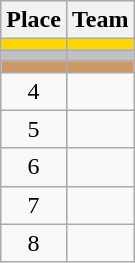<table class="wikitable" style="text-align: center;">
<tr>
<th>Place</th>
<th>Team</th>
</tr>
<tr style="text-align: center; background: gold">
<td></td>
<td style="text-align:left;"></td>
</tr>
<tr style="text-align: center; background: silver">
<td></td>
<td style="text-align:left;"></td>
</tr>
<tr style="text-align: center; background: #CC9966">
<td></td>
<td style="text-align:left;"></td>
</tr>
<tr>
<td>4</td>
<td style="text-align:left;"></td>
</tr>
<tr>
<td>5</td>
<td style="text-align:left;"></td>
</tr>
<tr>
<td>6</td>
<td style="text-align:left;"></td>
</tr>
<tr>
<td>7</td>
<td style="text-align:left;"></td>
</tr>
<tr>
<td>8</td>
<td style="text-align:left;"></td>
</tr>
</table>
